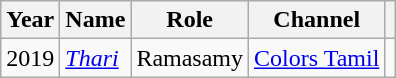<table class="wikitable sortable">
<tr>
<th>Year</th>
<th>Name</th>
<th>Role</th>
<th>Channel</th>
<th scope="col" class="unsortable"></th>
</tr>
<tr>
<td>2019</td>
<td><em><a href='#'>Thari</a></em></td>
<td>Ramasamy</td>
<td><a href='#'>Colors Tamil</a></td>
<td style="text-align:center;"></td>
</tr>
</table>
